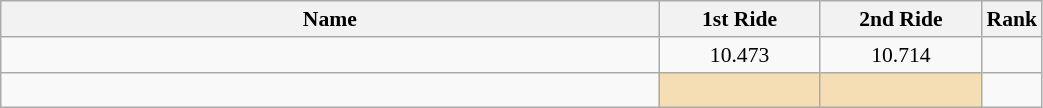<table class="wikitable" style="text-align:center; font-size:90%;">
<tr>
<th style="width:30em">Name</th>
<th style="width:7em">1st Ride</th>
<th style="width:7em">2nd Ride</th>
<th>Rank</th>
</tr>
<tr>
<td align=left> </td>
<td>10.473</td>
<td>10.714</td>
<td></td>
</tr>
<tr>
<td align=left> </td>
<td bgcolor=wheat></td>
<td bgcolor=wheat></td>
<td></td>
</tr>
</table>
